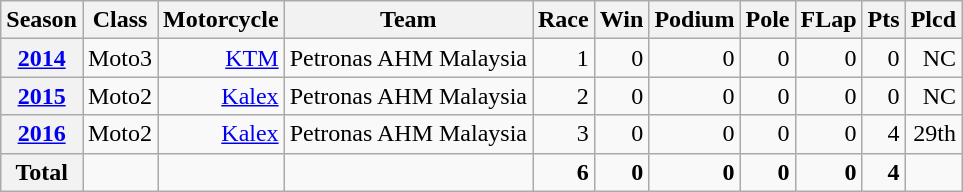<table class="wikitable" style=text-align:right>
<tr>
<th>Season</th>
<th>Class</th>
<th>Motorcycle</th>
<th>Team</th>
<th>Race</th>
<th>Win</th>
<th>Podium</th>
<th>Pole</th>
<th>FLap</th>
<th>Pts</th>
<th>Plcd</th>
</tr>
<tr>
<th><a href='#'>2014</a></th>
<td>Moto3</td>
<td><a href='#'>KTM</a></td>
<td>Petronas AHM Malaysia</td>
<td>1</td>
<td>0</td>
<td>0</td>
<td>0</td>
<td>0</td>
<td>0</td>
<td>NC</td>
</tr>
<tr>
<th><a href='#'>2015</a></th>
<td>Moto2</td>
<td><a href='#'>Kalex</a></td>
<td>Petronas AHM Malaysia</td>
<td>2</td>
<td>0</td>
<td>0</td>
<td>0</td>
<td>0</td>
<td>0</td>
<td>NC</td>
</tr>
<tr>
<th><a href='#'>2016</a></th>
<td>Moto2</td>
<td><a href='#'>Kalex</a></td>
<td>Petronas AHM Malaysia</td>
<td>3</td>
<td>0</td>
<td>0</td>
<td>0</td>
<td>0</td>
<td>4</td>
<td>29th</td>
</tr>
<tr>
<th>Total</th>
<td></td>
<td></td>
<td></td>
<td><strong>6</strong></td>
<td><strong>0</strong></td>
<td><strong>0</strong></td>
<td><strong>0</strong></td>
<td><strong>0</strong></td>
<td><strong>4</strong></td>
<td></td>
</tr>
</table>
